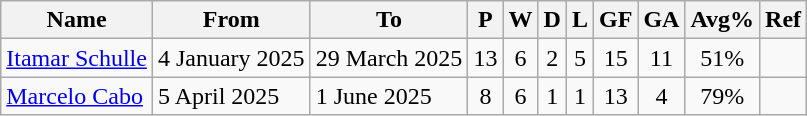<table class="wikitable sortable">
<tr>
<th>Name</th>
<th>From</th>
<th class="unsortable">To</th>
<th>P</th>
<th>W</th>
<th>D</th>
<th>L</th>
<th>GF</th>
<th>GA</th>
<th>Avg%</th>
<th>Ref</th>
</tr>
<tr>
<td align=left> <a href='#'>Itamar Schulle</a></td>
<td align=left>4 January 2025</td>
<td align=left>29 March 2025</td>
<td align=center>13</td>
<td align=center>6</td>
<td align=center>2</td>
<td align=center>5</td>
<td align=center>15</td>
<td align=center>11</td>
<td align=center>51%</td>
<td align=center></td>
</tr>
<tr>
<td align=left> <a href='#'>Marcelo Cabo</a></td>
<td align=left>5 April 2025</td>
<td align=left>1 June 2025</td>
<td align=center>8</td>
<td align=center>6</td>
<td align=center>1</td>
<td align=center>1</td>
<td align=center>13</td>
<td align=center>4</td>
<td align=center>79%</td>
<td align=center></td>
</tr>
</table>
